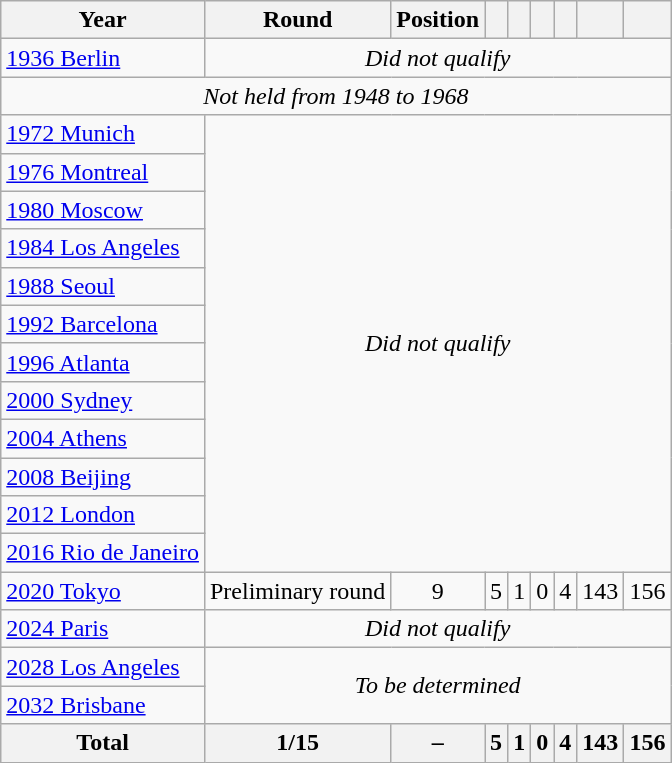<table class="wikitable" style="text-align:center;">
<tr>
<th>Year</th>
<th>Round</th>
<th>Position</th>
<th></th>
<th></th>
<th></th>
<th></th>
<th></th>
<th></th>
</tr>
<tr>
<td align=left> <a href='#'>1936 Berlin</a></td>
<td colspan=8><em>Did not qualify</em></td>
</tr>
<tr>
<td colspan=9><em>Not held from 1948 to 1968</em></td>
</tr>
<tr>
<td align=left> <a href='#'>1972 Munich</a></td>
<td rowspan=12 colspan=8><em>Did not qualify</em></td>
</tr>
<tr>
<td align=left> <a href='#'>1976 Montreal</a></td>
</tr>
<tr>
<td align=left> <a href='#'>1980 Moscow</a></td>
</tr>
<tr>
<td align=left> <a href='#'>1984 Los Angeles</a></td>
</tr>
<tr>
<td align=left> <a href='#'>1988 Seoul</a></td>
</tr>
<tr>
<td align=left> <a href='#'>1992 Barcelona</a></td>
</tr>
<tr>
<td align=left> <a href='#'>1996 Atlanta</a></td>
</tr>
<tr>
<td align=left> <a href='#'>2000 Sydney</a></td>
</tr>
<tr>
<td align=left> <a href='#'>2004 Athens</a></td>
</tr>
<tr>
<td align=left> <a href='#'>2008 Beijing</a></td>
</tr>
<tr>
<td align=left> <a href='#'>2012 London</a></td>
</tr>
<tr>
<td align=left> <a href='#'>2016 Rio de Janeiro</a></td>
</tr>
<tr>
<td align=left> <a href='#'>2020 Tokyo</a></td>
<td>Preliminary round</td>
<td>9</td>
<td>5</td>
<td>1</td>
<td>0</td>
<td>4</td>
<td>143</td>
<td>156</td>
</tr>
<tr>
<td align=left> <a href='#'>2024 Paris</a></td>
<td rowspan=1 colspan=8><em>Did not qualify</em></td>
</tr>
<tr>
<td align=left> <a href='#'>2028 Los Angeles</a></td>
<td rowspan=2 colspan=8><em>To be determined</em></td>
</tr>
<tr>
<td align=left> <a href='#'>2032 Brisbane</a></td>
</tr>
<tr>
<th>Total</th>
<th>1/15</th>
<th>–</th>
<th>5</th>
<th>1</th>
<th>0</th>
<th>4</th>
<th>143</th>
<th>156</th>
</tr>
</table>
